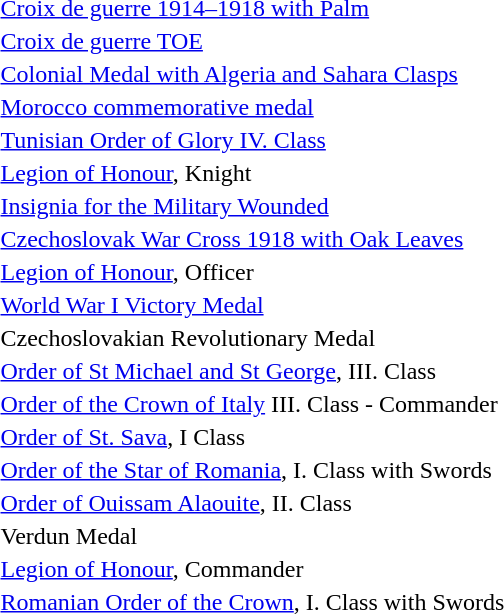<table>
<tr>
<td></td>
<td><a href='#'>Croix de guerre 1914–1918 with Palm</a></td>
</tr>
<tr>
<td></td>
<td><a href='#'>Croix de guerre TOE</a></td>
</tr>
<tr>
<td></td>
<td><a href='#'>Colonial Medal with Algeria and Sahara Clasps</a></td>
</tr>
<tr>
<td></td>
<td><a href='#'>Morocco commemorative medal</a></td>
</tr>
<tr>
<td></td>
<td><a href='#'>Tunisian Order of Glory IV. Class</a></td>
</tr>
<tr>
<td></td>
<td><a href='#'>Legion of Honour</a>, Knight</td>
</tr>
<tr>
<td></td>
<td><a href='#'>Insignia for the Military Wounded</a></td>
</tr>
<tr>
<td></td>
<td><a href='#'>Czechoslovak War Cross 1918 with Oak Leaves</a></td>
</tr>
<tr>
<td></td>
<td><a href='#'>Legion of Honour</a>, Officer</td>
</tr>
<tr>
<td></td>
<td><a href='#'>World War I Victory Medal</a></td>
</tr>
<tr>
<td></td>
<td>Czechoslovakian Revolutionary Medal</td>
</tr>
<tr>
<td></td>
<td><a href='#'>Order of St Michael and St George</a>, III. Class</td>
</tr>
<tr>
<td></td>
<td><a href='#'>Order of the Crown of Italy</a> III. Class - Commander</td>
</tr>
<tr>
<td></td>
<td><a href='#'>Order of St. Sava</a>, I Class</td>
</tr>
<tr>
<td></td>
<td><a href='#'>Order of the Star of Romania</a>, I. Class with Swords</td>
</tr>
<tr>
<td></td>
<td><a href='#'>Order of Ouissam Alaouite</a>, II. Class</td>
</tr>
<tr>
<td></td>
<td>Verdun Medal</td>
</tr>
<tr>
<td></td>
<td><a href='#'>Legion of Honour</a>, Commander</td>
</tr>
<tr>
<td></td>
<td><a href='#'>Romanian Order of the Crown</a>, I. Class with Swords</td>
</tr>
</table>
